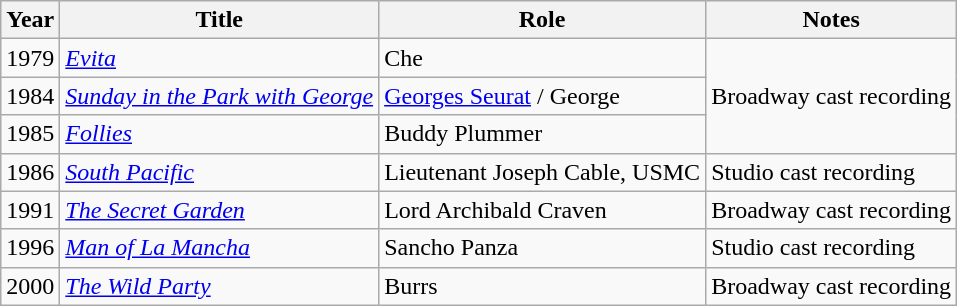<table class="wikitable sortable">
<tr>
<th>Year</th>
<th>Title</th>
<th>Role</th>
<th>Notes</th>
</tr>
<tr>
<td>1979</td>
<td><a href='#'><em>Evita</em></a></td>
<td>Che</td>
<td rowspan=3>Broadway cast recording</td>
</tr>
<tr>
<td>1984</td>
<td><em><a href='#'>Sunday in the Park with George</a></em></td>
<td><a href='#'>Georges Seurat</a> / George</td>
</tr>
<tr>
<td>1985</td>
<td><em><a href='#'>Follies</a></em></td>
<td>Buddy Plummer</td>
</tr>
<tr>
<td>1986</td>
<td><a href='#'><em>South Pacific</em></a></td>
<td>Lieutenant Joseph Cable, USMC</td>
<td>Studio cast recording</td>
</tr>
<tr>
<td>1991</td>
<td><a href='#'><em>The Secret Garden</em></a></td>
<td>Lord Archibald Craven</td>
<td>Broadway cast recording</td>
</tr>
<tr>
<td>1996</td>
<td><em><a href='#'>Man of La Mancha</a></em></td>
<td>Sancho Panza</td>
<td>Studio cast recording</td>
</tr>
<tr>
<td>2000</td>
<td><a href='#'><em>The Wild Party</em></a></td>
<td>Burrs</td>
<td>Broadway cast recording</td>
</tr>
</table>
